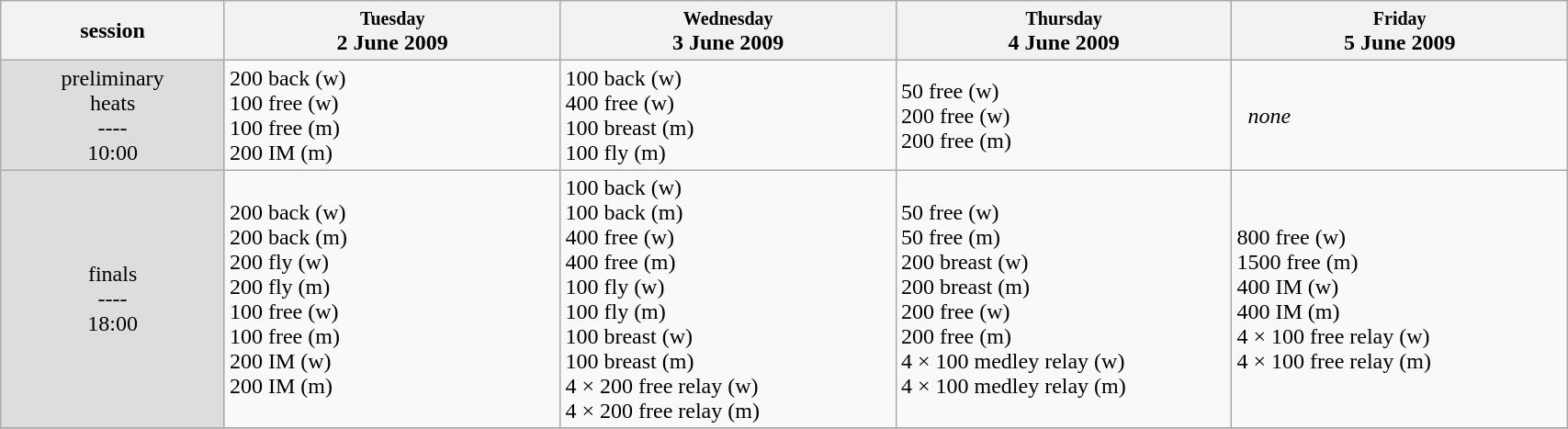<table class=wikitable>
<tr>
<th width=10%>session</th>
<th width=15%><small>Tuesday</small><br> 2 June 2009</th>
<th width=15%><small>Wednesday</small><br> 3 June 2009</th>
<th width=15%><small>Thursday</small><br> 4 June 2009</th>
<th width=15%><small>Friday</small><br> 5 June 2009</th>
</tr>
<tr>
<td bgcolor=#DDDDDD align=center>preliminary <br> heats <br>----<br> 10:00</td>
<td>200 back (w) <br> 100 free (w) <br> 100 free (m) <br> 200 IM (m)</td>
<td>100 back (w) <br> 400 free (w) <br> 100 breast (m) <br> 100 fly (m)</td>
<td>50 free (w) <br> 200 free (w) <br> 200 free (m)</td>
<td>  <em>none</em></td>
</tr>
<tr>
<td bgcolor=#DDDDDD align=center>finals <br>----<br> 18:00</td>
<td>200 back (w) <br> 200 back (m) <br> 200 fly (w) <br> 200 fly (m) <br> 100 free (w) <br> 100 free (m) <br> 200 IM (w) <br> 200 IM (m)</td>
<td>100 back (w) <br> 100 back (m) <br> 400 free (w) <br> 400 free (m) <br> 100 fly (w) <br> 100 fly (m) <br> 100 breast (w) <br> 100 breast (m) <br> 4 × 200 free relay (w) <br> 4 × 200 free relay (m)</td>
<td>50 free (w) <br> 50 free (m) <br> 200 breast (w) <br> 200 breast (m) <br> 200 free (w) <br> 200 free (m) <br> 4 × 100 medley relay (w) <br> 4 × 100 medley relay (m)</td>
<td>800 free (w) <br> 1500 free (m) <br> 400 IM (w) <br> 400 IM (m) <br> 4 × 100 free relay (w) <br> 4 × 100 free relay (m)</td>
</tr>
<tr>
</tr>
</table>
